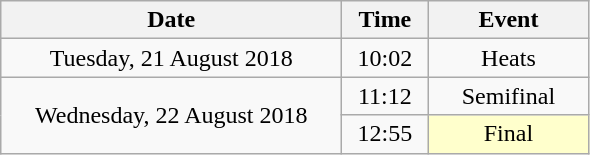<table class = "wikitable" style="text-align:center;">
<tr>
<th width=220>Date</th>
<th width=50>Time</th>
<th width=100>Event</th>
</tr>
<tr>
<td>Tuesday, 21 August 2018</td>
<td>10:02</td>
<td>Heats</td>
</tr>
<tr>
<td rowspan="2">Wednesday, 22 August 2018</td>
<td>11:12</td>
<td>Semifinal</td>
</tr>
<tr>
<td>12:55</td>
<td bgcolor=ffffcc>Final</td>
</tr>
</table>
